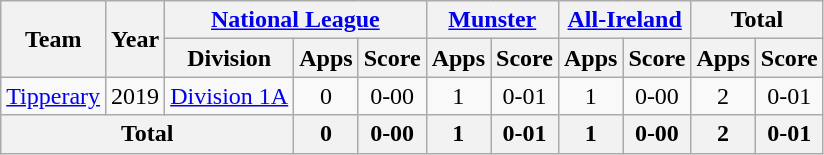<table class="wikitable" style="text-align:center">
<tr>
<th rowspan="2">Team</th>
<th rowspan="2">Year</th>
<th colspan="3"><a href='#'>National League</a></th>
<th colspan="2"><a href='#'>Munster</a></th>
<th colspan="2"><a href='#'>All-Ireland</a></th>
<th colspan="2">Total</th>
</tr>
<tr>
<th>Division</th>
<th>Apps</th>
<th>Score</th>
<th>Apps</th>
<th>Score</th>
<th>Apps</th>
<th>Score</th>
<th>Apps</th>
<th>Score</th>
</tr>
<tr>
<td rowspan="1"><a href='#'>Tipperary</a></td>
<td>2019</td>
<td rowspan="1"><a href='#'>Division 1A</a></td>
<td>0</td>
<td>0-00</td>
<td>1</td>
<td>0-01</td>
<td>1</td>
<td>0-00</td>
<td>2</td>
<td>0-01</td>
</tr>
<tr>
<th colspan="3">Total</th>
<th>0</th>
<th>0-00</th>
<th>1</th>
<th>0-01</th>
<th>1</th>
<th>0-00</th>
<th>2</th>
<th>0-01</th>
</tr>
</table>
